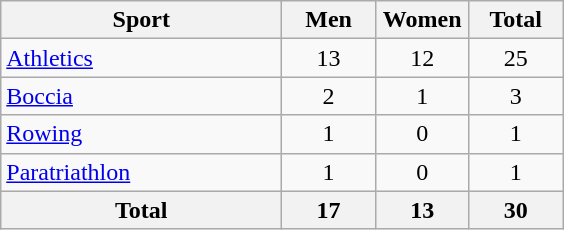<table class="wikitable sortable" style="text-align:center;">
<tr>
<th width=180>Sport</th>
<th width=55>Men</th>
<th width=55>Women</th>
<th width=55>Total</th>
</tr>
<tr>
<td align=left><a href='#'>Athletics</a></td>
<td>13</td>
<td>12</td>
<td>25</td>
</tr>
<tr>
<td align=left><a href='#'>Boccia</a></td>
<td>2</td>
<td>1</td>
<td>3</td>
</tr>
<tr>
<td align=left><a href='#'>Rowing</a></td>
<td>1</td>
<td>0</td>
<td>1</td>
</tr>
<tr>
<td align=left><a href='#'>Paratriathlon</a></td>
<td>1</td>
<td>0</td>
<td>1</td>
</tr>
<tr>
<th>Total</th>
<th>17</th>
<th>13</th>
<th>30</th>
</tr>
</table>
